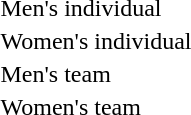<table>
<tr>
<td>Men's individual</td>
<td></td>
<td></td>
<td></td>
</tr>
<tr>
<td>Women's individual</td>
<td></td>
<td></td>
<td></td>
</tr>
<tr>
<td>Men's team</td>
<td></td>
<td></td>
<td></td>
</tr>
<tr>
<td>Women's team</td>
<td></td>
<td></td>
<td></td>
</tr>
<tr>
</tr>
</table>
